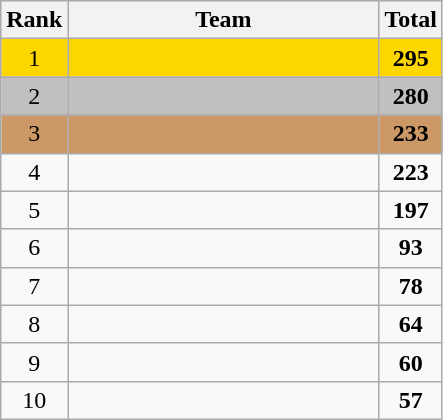<table class="wikitable" style="text-align: center">
<tr bgcolor="#efefef">
<th>Rank</th>
<th width=200px>Team</th>
<th>Total</th>
</tr>
<tr bgcolor=gold>
<td>1</td>
<td align=left></td>
<td><strong>295</strong></td>
</tr>
<tr bgcolor=silver>
<td>2</td>
<td align=left></td>
<td><strong>280</strong></td>
</tr>
<tr bgcolor=#cc9966>
<td>3</td>
<td align=left></td>
<td><strong>233</strong></td>
</tr>
<tr>
<td>4</td>
<td align=left><strong></strong></td>
<td><strong>223</strong></td>
</tr>
<tr>
<td>5</td>
<td align=left></td>
<td><strong>197</strong></td>
</tr>
<tr>
<td>6</td>
<td align=left><em></em></td>
<td><strong>93</strong></td>
</tr>
<tr>
<td>7</td>
<td align=left></td>
<td><strong>78</strong></td>
</tr>
<tr>
<td>8</td>
<td align=left><em></em></td>
<td><strong>64</strong></td>
</tr>
<tr>
<td>9</td>
<td align=left><em></em></td>
<td><strong>60</strong></td>
</tr>
<tr>
<td>10</td>
<td align=left><em></em></td>
<td><strong>57</strong></td>
</tr>
</table>
